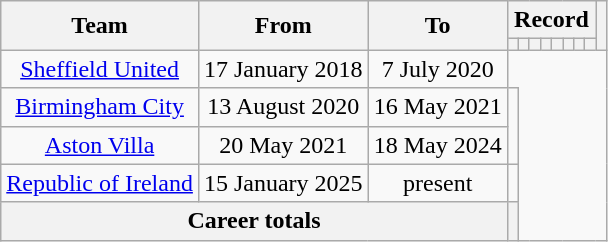<table class="wikitable" style="text-align: center">
<tr>
<th rowspan="2">Team</th>
<th rowspan="2">From</th>
<th rowspan="2">To</th>
<th colspan="8">Record</th>
<th rowspan="2"></th>
</tr>
<tr>
<th></th>
<th></th>
<th></th>
<th></th>
<th></th>
<th></th>
<th></th>
<th></th>
</tr>
<tr>
<td><a href='#'>Sheffield United</a></td>
<td>17 January 2018</td>
<td>7 July 2020<br></td>
</tr>
<tr>
<td><a href='#'>Birmingham City</a></td>
<td>13 August 2020</td>
<td>16 May 2021<br></td>
<td rowspan="2"></td>
</tr>
<tr>
<td><a href='#'>Aston Villa</a></td>
<td>20 May 2021</td>
<td>18 May 2024<br></td>
</tr>
<tr>
<td><a href='#'>Republic of Ireland</a></td>
<td>15 January 2025</td>
<td>present<br></td>
<td></td>
</tr>
<tr>
<th colspan=3>Career totals<br></th>
<th></th>
</tr>
</table>
